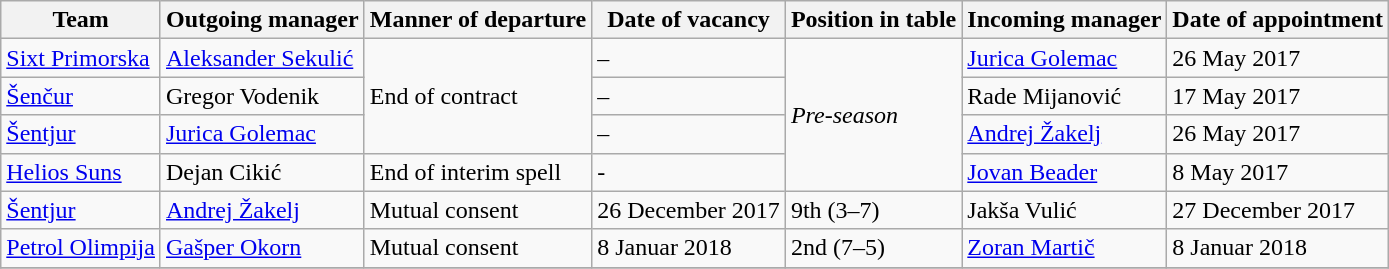<table class="wikitable sortable">
<tr>
<th>Team</th>
<th>Outgoing manager</th>
<th>Manner of departure</th>
<th>Date of vacancy</th>
<th>Position in table</th>
<th>Incoming manager</th>
<th>Date of appointment</th>
</tr>
<tr>
<td><a href='#'>Sixt Primorska</a></td>
<td> <a href='#'>Aleksander Sekulić</a></td>
<td rowspan=3>End of contract</td>
<td>–</td>
<td rowspan=4><em>Pre-season</em></td>
<td> <a href='#'>Jurica Golemac</a></td>
<td>26 May 2017</td>
</tr>
<tr>
<td><a href='#'>Šenčur</a></td>
<td> Gregor Vodenik</td>
<td>–</td>
<td> Rade Mijanović</td>
<td>17 May 2017</td>
</tr>
<tr>
<td><a href='#'>Šentjur</a></td>
<td> <a href='#'>Jurica Golemac</a></td>
<td>–</td>
<td> <a href='#'>Andrej Žakelj</a></td>
<td>26 May 2017</td>
</tr>
<tr>
<td><a href='#'>Helios Suns</a></td>
<td> Dejan Cikić</td>
<td>End of interim spell</td>
<td>-</td>
<td> <a href='#'>Jovan Beader</a></td>
<td>8 May 2017</td>
</tr>
<tr>
<td><a href='#'>Šentjur</a></td>
<td> <a href='#'>Andrej Žakelj</a></td>
<td>Mutual consent</td>
<td>26 December 2017</td>
<td>9th (3–7)</td>
<td> Jakša Vulić</td>
<td>27 December 2017</td>
</tr>
<tr>
<td><a href='#'>Petrol Olimpija</a></td>
<td> <a href='#'>Gašper Okorn</a></td>
<td>Mutual consent</td>
<td>8 Januar 2018</td>
<td>2nd (7–5)</td>
<td> <a href='#'>Zoran Martič</a></td>
<td>8 Januar 2018</td>
</tr>
<tr>
</tr>
</table>
